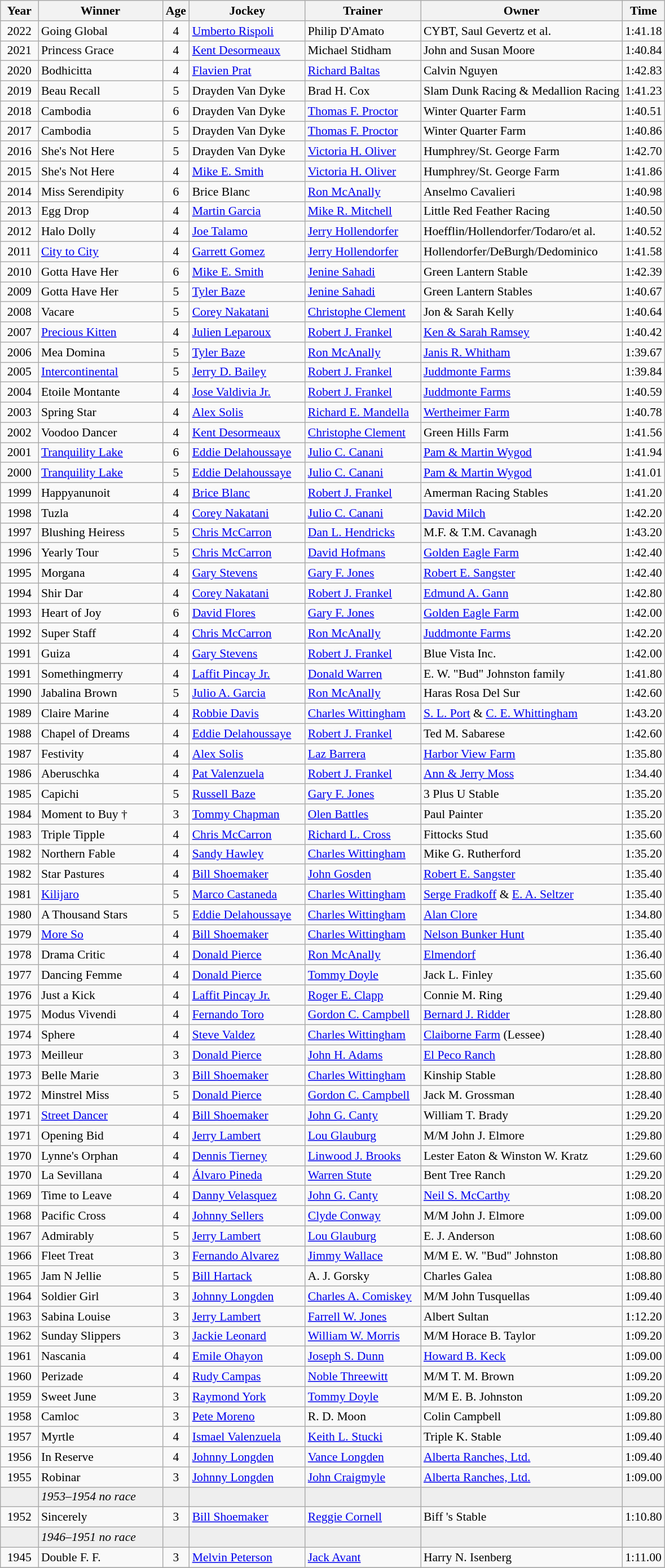<table class="wikitable sortable" style="font-size:90%">
<tr>
<th style="width:38px">Year<br></th>
<th style="width:140px">Winner<br></th>
<th style="width:25px">Age<br></th>
<th style="width:130px">Jockey<br></th>
<th style="width:130px">Trainer<br></th>
<th>Owner<br></th>
<th>Time</th>
</tr>
<tr>
<td align=center>2022</td>
<td>Going Global</td>
<td align=center>4</td>
<td><a href='#'>Umberto Rispoli</a></td>
<td>Philip D'Amato</td>
<td>CYBT, Saul Gevertz et al.</td>
<td>1:41.18</td>
</tr>
<tr>
<td align=center>2021</td>
<td>Princess Grace</td>
<td align=center>4</td>
<td><a href='#'>Kent Desormeaux</a></td>
<td>Michael Stidham</td>
<td>John and Susan Moore</td>
<td>1:40.84</td>
</tr>
<tr>
<td align=center>2020</td>
<td>Bodhicitta</td>
<td align=center>4</td>
<td><a href='#'>Flavien Prat</a></td>
<td><a href='#'>Richard Baltas</a></td>
<td>Calvin Nguyen</td>
<td>1:42.83</td>
</tr>
<tr>
<td align=center>2019</td>
<td>Beau Recall</td>
<td align=center>5</td>
<td>Drayden Van Dyke</td>
<td>Brad H. Cox</td>
<td>Slam Dunk Racing & Medallion Racing</td>
<td>1:41.23</td>
</tr>
<tr>
<td align=center>2018</td>
<td>Cambodia</td>
<td align=center>6</td>
<td>Drayden Van Dyke</td>
<td><a href='#'>Thomas F. Proctor</a></td>
<td>Winter Quarter Farm</td>
<td>1:40.51</td>
</tr>
<tr>
<td align=center>2017</td>
<td>Cambodia</td>
<td align=center>5</td>
<td>Drayden Van Dyke</td>
<td><a href='#'>Thomas F. Proctor</a></td>
<td>Winter Quarter Farm</td>
<td>1:40.86</td>
</tr>
<tr>
<td align=center>2016</td>
<td>She's Not Here</td>
<td align=center>5</td>
<td>Drayden Van Dyke</td>
<td><a href='#'>Victoria H. Oliver</a></td>
<td>Humphrey/St. George Farm</td>
<td>1:42.70</td>
</tr>
<tr>
<td align=center>2015</td>
<td>She's Not Here</td>
<td align=center>4</td>
<td><a href='#'>Mike E. Smith</a></td>
<td><a href='#'>Victoria H. Oliver</a></td>
<td>Humphrey/St. George Farm</td>
<td>1:41.86</td>
</tr>
<tr>
<td align=center>2014</td>
<td>Miss Serendipity</td>
<td align=center>6</td>
<td>Brice Blanc</td>
<td><a href='#'>Ron McAnally</a></td>
<td>Anselmo Cavalieri</td>
<td>1:40.98</td>
</tr>
<tr>
<td align=center>2013</td>
<td>Egg Drop</td>
<td align=center>4</td>
<td><a href='#'>Martin Garcia</a></td>
<td><a href='#'>Mike R. Mitchell</a></td>
<td>Little Red Feather Racing</td>
<td>1:40.50</td>
</tr>
<tr>
<td align=center>2012</td>
<td>Halo Dolly</td>
<td align=center>4</td>
<td><a href='#'>Joe Talamo</a></td>
<td><a href='#'>Jerry Hollendorfer</a></td>
<td>Hoefflin/Hollendorfer/Todaro/et al.</td>
<td>1:40.52</td>
</tr>
<tr>
<td align=center>2011</td>
<td><a href='#'>City to City</a></td>
<td align=center>4</td>
<td><a href='#'>Garrett Gomez</a></td>
<td><a href='#'>Jerry Hollendorfer</a></td>
<td>Hollendorfer/DeBurgh/Dedominico</td>
<td>1:41.58</td>
</tr>
<tr>
<td align=center>2010</td>
<td>Gotta Have Her</td>
<td align=center>6</td>
<td><a href='#'>Mike E. Smith</a></td>
<td><a href='#'>Jenine Sahadi</a></td>
<td>Green Lantern Stable</td>
<td>1:42.39</td>
</tr>
<tr>
<td align=center>2009</td>
<td>Gotta Have Her</td>
<td align=center>5</td>
<td><a href='#'>Tyler Baze</a></td>
<td><a href='#'>Jenine Sahadi</a></td>
<td>Green Lantern Stables</td>
<td>1:40.67</td>
</tr>
<tr>
<td align=center>2008</td>
<td>Vacare</td>
<td align=center>5</td>
<td><a href='#'>Corey Nakatani</a></td>
<td><a href='#'>Christophe Clement</a></td>
<td>Jon & Sarah Kelly</td>
<td>1:40.64</td>
</tr>
<tr>
<td align=center>2007</td>
<td><a href='#'>Precious Kitten</a></td>
<td align=center>4</td>
<td><a href='#'>Julien Leparoux</a></td>
<td><a href='#'>Robert J. Frankel</a></td>
<td><a href='#'>Ken & Sarah Ramsey</a></td>
<td>1:40.42</td>
</tr>
<tr>
<td align=center>2006</td>
<td>Mea Domina</td>
<td align=center>5</td>
<td><a href='#'>Tyler Baze</a></td>
<td><a href='#'>Ron McAnally</a></td>
<td><a href='#'>Janis R. Whitham</a></td>
<td>1:39.67</td>
</tr>
<tr>
<td align=center>2005</td>
<td><a href='#'>Intercontinental</a></td>
<td align=center>5</td>
<td><a href='#'>Jerry D. Bailey</a></td>
<td><a href='#'>Robert J. Frankel</a></td>
<td><a href='#'>Juddmonte Farms</a></td>
<td>1:39.84</td>
</tr>
<tr>
<td align=center>2004</td>
<td>Etoile Montante</td>
<td align=center>4</td>
<td><a href='#'>Jose Valdivia Jr.</a></td>
<td><a href='#'>Robert J. Frankel</a></td>
<td><a href='#'>Juddmonte Farms</a></td>
<td>1:40.59</td>
</tr>
<tr>
<td align=center>2003</td>
<td>Spring Star</td>
<td align=center>4</td>
<td><a href='#'>Alex Solis</a></td>
<td><a href='#'>Richard E. Mandella</a></td>
<td><a href='#'>Wertheimer Farm</a></td>
<td>1:40.78</td>
</tr>
<tr>
<td align=center>2002</td>
<td>Voodoo Dancer</td>
<td align=center>4</td>
<td><a href='#'>Kent Desormeaux</a></td>
<td><a href='#'>Christophe Clement</a></td>
<td>Green Hills Farm</td>
<td>1:41.56</td>
</tr>
<tr>
<td align=center>2001</td>
<td><a href='#'>Tranquility Lake</a></td>
<td align=center>6</td>
<td><a href='#'>Eddie Delahoussaye</a></td>
<td><a href='#'>Julio C. Canani</a></td>
<td><a href='#'>Pam & Martin Wygod</a></td>
<td>1:41.94</td>
</tr>
<tr>
<td align=center>2000</td>
<td><a href='#'>Tranquility Lake</a></td>
<td align=center>5</td>
<td><a href='#'>Eddie Delahoussaye</a></td>
<td><a href='#'>Julio C. Canani</a></td>
<td><a href='#'>Pam & Martin Wygod</a></td>
<td>1:41.01</td>
</tr>
<tr>
<td align=center>1999</td>
<td>Happyanunoit</td>
<td align=center>4</td>
<td><a href='#'>Brice Blanc</a></td>
<td><a href='#'>Robert J. Frankel</a></td>
<td>Amerman Racing Stables</td>
<td>1:41.20</td>
</tr>
<tr>
<td align=center>1998</td>
<td>Tuzla</td>
<td align=center>4</td>
<td><a href='#'>Corey Nakatani</a></td>
<td><a href='#'>Julio C. Canani</a></td>
<td><a href='#'>David Milch</a></td>
<td>1:42.20</td>
</tr>
<tr>
<td align=center>1997</td>
<td>Blushing Heiress</td>
<td align=center>5</td>
<td><a href='#'>Chris McCarron</a></td>
<td><a href='#'>Dan L. Hendricks</a></td>
<td>M.F. & T.M. Cavanagh</td>
<td>1:43.20</td>
</tr>
<tr>
<td align=center>1996</td>
<td>Yearly Tour</td>
<td align=center>5</td>
<td><a href='#'>Chris McCarron</a></td>
<td><a href='#'>David Hofmans</a></td>
<td><a href='#'>Golden Eagle Farm</a></td>
<td>1:42.40</td>
</tr>
<tr>
<td align=center>1995</td>
<td>Morgana</td>
<td align=center>4</td>
<td><a href='#'>Gary Stevens</a></td>
<td><a href='#'>Gary F. Jones</a></td>
<td><a href='#'>Robert E. Sangster</a></td>
<td>1:42.40</td>
</tr>
<tr>
<td align=center>1994</td>
<td>Shir Dar</td>
<td align=center>4</td>
<td><a href='#'>Corey Nakatani</a></td>
<td><a href='#'>Robert J. Frankel</a></td>
<td><a href='#'>Edmund A. Gann</a></td>
<td>1:42.80</td>
</tr>
<tr>
<td align=center>1993</td>
<td>Heart of Joy</td>
<td align=center>6</td>
<td><a href='#'>David Flores</a></td>
<td><a href='#'>Gary F. Jones</a></td>
<td><a href='#'>Golden Eagle Farm</a></td>
<td>1:42.00</td>
</tr>
<tr>
<td align=center>1992</td>
<td>Super Staff</td>
<td align=center>4</td>
<td><a href='#'>Chris McCarron</a></td>
<td><a href='#'>Ron McAnally</a></td>
<td><a href='#'>Juddmonte Farms</a></td>
<td>1:42.20</td>
</tr>
<tr>
<td align=center>1991</td>
<td>Guiza</td>
<td align=center>4</td>
<td><a href='#'>Gary Stevens</a></td>
<td><a href='#'>Robert J. Frankel</a></td>
<td>Blue Vista Inc.</td>
<td>1:42.00</td>
</tr>
<tr>
<td align=center>1991</td>
<td>Somethingmerry</td>
<td align=center>4</td>
<td><a href='#'>Laffit Pincay Jr.</a></td>
<td><a href='#'>Donald Warren</a></td>
<td>E. W. "Bud" Johnston family</td>
<td>1:41.80</td>
</tr>
<tr>
<td align=center>1990</td>
<td>Jabalina Brown</td>
<td align=center>5</td>
<td><a href='#'>Julio A. Garcia</a></td>
<td><a href='#'>Ron McAnally</a></td>
<td>Haras Rosa Del Sur</td>
<td>1:42.60</td>
</tr>
<tr>
<td align=center>1989</td>
<td>Claire Marine</td>
<td align=center>4</td>
<td><a href='#'>Robbie Davis</a></td>
<td><a href='#'>Charles Wittingham</a></td>
<td><a href='#'>S. L. Port</a> & <a href='#'>C. E. Whittingham</a></td>
<td>1:43.20</td>
</tr>
<tr>
<td align=center>1988</td>
<td>Chapel of Dreams</td>
<td align=center>4</td>
<td><a href='#'>Eddie Delahoussaye</a></td>
<td><a href='#'>Robert J. Frankel</a></td>
<td>Ted M. Sabarese</td>
<td>1:42.60</td>
</tr>
<tr>
<td align=center>1987</td>
<td>Festivity</td>
<td align=center>4</td>
<td><a href='#'>Alex Solis</a></td>
<td><a href='#'>Laz Barrera</a></td>
<td><a href='#'>Harbor View Farm</a></td>
<td>1:35.80</td>
</tr>
<tr>
<td align=center>1986</td>
<td>Aberuschka</td>
<td align=center>4</td>
<td><a href='#'>Pat Valenzuela</a></td>
<td><a href='#'>Robert J. Frankel</a></td>
<td><a href='#'>Ann & Jerry Moss</a></td>
<td>1:34.40</td>
</tr>
<tr>
<td align=center>1985</td>
<td>Capichi</td>
<td align=center>5</td>
<td><a href='#'>Russell Baze</a></td>
<td><a href='#'>Gary F. Jones</a></td>
<td>3 Plus U Stable</td>
<td>1:35.20</td>
</tr>
<tr>
<td align=center>1984</td>
<td>Moment to Buy †</td>
<td align=center>3</td>
<td><a href='#'>Tommy Chapman</a></td>
<td><a href='#'>Olen Battles</a></td>
<td>Paul Painter</td>
<td>1:35.20</td>
</tr>
<tr>
<td align=center>1983</td>
<td>Triple Tipple</td>
<td align=center>4</td>
<td><a href='#'>Chris McCarron</a></td>
<td><a href='#'>Richard L. Cross</a></td>
<td>Fittocks Stud</td>
<td>1:35.60</td>
</tr>
<tr>
<td align=center>1982</td>
<td>Northern Fable</td>
<td align=center>4</td>
<td><a href='#'>Sandy Hawley</a></td>
<td><a href='#'>Charles Wittingham</a></td>
<td>Mike G. Rutherford</td>
<td>1:35.20</td>
</tr>
<tr>
<td align=center>1982</td>
<td>Star Pastures</td>
<td align=center>4</td>
<td><a href='#'>Bill Shoemaker</a></td>
<td><a href='#'>John Gosden</a></td>
<td><a href='#'>Robert E. Sangster</a></td>
<td>1:35.40</td>
</tr>
<tr>
<td align=center>1981</td>
<td><a href='#'>Kilijaro</a></td>
<td align=center>5</td>
<td><a href='#'>Marco Castaneda</a></td>
<td><a href='#'>Charles Wittingham</a></td>
<td><a href='#'>Serge Fradkoff</a> & <a href='#'>E. A. Seltzer</a></td>
<td>1:35.40</td>
</tr>
<tr>
<td align=center>1980</td>
<td>A Thousand Stars</td>
<td align=center>5</td>
<td><a href='#'>Eddie Delahoussaye</a></td>
<td><a href='#'>Charles Wittingham</a></td>
<td><a href='#'>Alan Clore</a></td>
<td>1:34.80</td>
</tr>
<tr>
<td align=center>1979</td>
<td><a href='#'>More So</a></td>
<td align=center>4</td>
<td><a href='#'>Bill Shoemaker</a></td>
<td><a href='#'>Charles Wittingham</a></td>
<td><a href='#'>Nelson Bunker Hunt</a></td>
<td>1:35.40</td>
</tr>
<tr>
<td align=center>1978</td>
<td>Drama Critic</td>
<td align=center>4</td>
<td><a href='#'>Donald Pierce</a></td>
<td><a href='#'>Ron McAnally</a></td>
<td><a href='#'>Elmendorf</a></td>
<td>1:36.40</td>
</tr>
<tr>
<td align=center>1977</td>
<td>Dancing Femme</td>
<td align=center>4</td>
<td><a href='#'>Donald Pierce</a></td>
<td><a href='#'>Tommy Doyle</a></td>
<td>Jack L. Finley</td>
<td>1:35.60</td>
</tr>
<tr>
<td align=center>1976</td>
<td>Just a Kick</td>
<td align=center>4</td>
<td><a href='#'>Laffit Pincay Jr.</a></td>
<td><a href='#'>Roger E. Clapp</a></td>
<td>Connie M. Ring</td>
<td>1:29.40</td>
</tr>
<tr>
<td align=center>1975</td>
<td>Modus Vivendi</td>
<td align=center>4</td>
<td><a href='#'>Fernando Toro</a></td>
<td><a href='#'>Gordon C. Campbell</a></td>
<td><a href='#'>Bernard J. Ridder</a></td>
<td>1:28.80</td>
</tr>
<tr>
<td align=center>1974</td>
<td>Sphere</td>
<td align=center>4</td>
<td><a href='#'>Steve Valdez</a></td>
<td><a href='#'>Charles Wittingham</a></td>
<td><a href='#'>Claiborne Farm</a> (Lessee)</td>
<td>1:28.40</td>
</tr>
<tr>
<td align=center>1973</td>
<td>Meilleur</td>
<td align=center>3</td>
<td><a href='#'>Donald Pierce</a></td>
<td><a href='#'>John H. Adams</a></td>
<td><a href='#'>El Peco Ranch</a></td>
<td>1:28.80</td>
</tr>
<tr>
<td align=center>1973</td>
<td>Belle Marie</td>
<td align=center>3</td>
<td><a href='#'>Bill Shoemaker</a></td>
<td><a href='#'>Charles Wittingham</a></td>
<td>Kinship Stable</td>
<td>1:28.80</td>
</tr>
<tr>
<td align=center>1972</td>
<td>Minstrel Miss</td>
<td align=center>5</td>
<td><a href='#'>Donald Pierce</a></td>
<td><a href='#'>Gordon C. Campbell</a></td>
<td>Jack M. Grossman</td>
<td>1:28.40</td>
</tr>
<tr>
<td align=center>1971</td>
<td><a href='#'>Street Dancer</a></td>
<td align=center>4</td>
<td><a href='#'>Bill Shoemaker</a></td>
<td><a href='#'>John G. Canty</a></td>
<td>William T. Brady</td>
<td>1:29.20</td>
</tr>
<tr>
<td align=center>1971</td>
<td>Opening Bid</td>
<td align=center>4</td>
<td><a href='#'>Jerry Lambert</a></td>
<td><a href='#'>Lou Glauburg</a></td>
<td>M/M John J. Elmore</td>
<td>1:29.80</td>
</tr>
<tr>
<td align=center>1970</td>
<td>Lynne's Orphan</td>
<td align=center>4</td>
<td><a href='#'>Dennis Tierney</a></td>
<td><a href='#'>Linwood J. Brooks</a></td>
<td>Lester Eaton & Winston W. Kratz</td>
<td>1:29.60</td>
</tr>
<tr>
<td align=center>1970</td>
<td>La Sevillana</td>
<td align=center>4</td>
<td><a href='#'>Álvaro Pineda</a></td>
<td><a href='#'>Warren Stute</a></td>
<td>Bent Tree Ranch</td>
<td>1:29.20</td>
</tr>
<tr>
<td align=center>1969</td>
<td>Time to Leave</td>
<td align=center>4</td>
<td><a href='#'>Danny Velasquez</a></td>
<td><a href='#'>John G. Canty</a></td>
<td><a href='#'>Neil S. McCarthy</a></td>
<td>1:08.20</td>
</tr>
<tr>
<td align=center>1968</td>
<td>Pacific Cross</td>
<td align=center>4</td>
<td><a href='#'>Johnny Sellers</a></td>
<td><a href='#'>Clyde Conway</a></td>
<td>M/M John J. Elmore</td>
<td>1:09.00</td>
</tr>
<tr>
<td align=center>1967</td>
<td>Admirably</td>
<td align=center>5</td>
<td><a href='#'>Jerry Lambert</a></td>
<td><a href='#'>Lou Glauburg</a></td>
<td>E. J. Anderson</td>
<td>1:08.60</td>
</tr>
<tr>
<td align=center>1966</td>
<td>Fleet Treat</td>
<td align=center>3</td>
<td><a href='#'>Fernando Alvarez</a></td>
<td><a href='#'>Jimmy Wallace</a></td>
<td>M/M E. W. "Bud" Johnston</td>
<td>1:08.80</td>
</tr>
<tr>
<td align=center>1965</td>
<td>Jam N Jellie</td>
<td align=center>5</td>
<td><a href='#'>Bill Hartack</a></td>
<td>A. J. Gorsky</td>
<td>Charles Galea</td>
<td>1:08.80</td>
</tr>
<tr>
<td align=center>1964</td>
<td>Soldier Girl</td>
<td align=center>3</td>
<td><a href='#'>Johnny Longden</a></td>
<td><a href='#'>Charles A. Comiskey</a></td>
<td>M/M John Tusquellas</td>
<td>1:09.40</td>
</tr>
<tr>
<td align=center>1963</td>
<td>Sabina Louise</td>
<td align=center>3</td>
<td><a href='#'>Jerry Lambert</a></td>
<td><a href='#'>Farrell W. Jones</a></td>
<td>Albert Sultan</td>
<td>1:12.20</td>
</tr>
<tr>
<td align=center>1962</td>
<td>Sunday Slippers</td>
<td align=center>3</td>
<td><a href='#'>Jackie Leonard</a></td>
<td><a href='#'>William W. Morris</a></td>
<td>M/M Horace B. Taylor</td>
<td>1:09.20</td>
</tr>
<tr>
<td align=center>1961</td>
<td>Nascania</td>
<td align=center>4</td>
<td><a href='#'>Emile Ohayon</a></td>
<td><a href='#'>Joseph S. Dunn</a></td>
<td><a href='#'>Howard B. Keck</a></td>
<td>1:09.00</td>
</tr>
<tr>
<td align=center>1960</td>
<td>Perizade</td>
<td align=center>4</td>
<td><a href='#'>Rudy Campas</a></td>
<td><a href='#'>Noble Threewitt</a></td>
<td>M/M T. M. Brown</td>
<td>1:09.20</td>
</tr>
<tr>
<td align=center>1959</td>
<td>Sweet June</td>
<td align=center>3</td>
<td><a href='#'>Raymond York</a></td>
<td><a href='#'>Tommy Doyle</a></td>
<td>M/M E. B. Johnston</td>
<td>1:09.20</td>
</tr>
<tr>
<td align=center>1958</td>
<td>Camloc</td>
<td align=center>3</td>
<td><a href='#'>Pete Moreno</a></td>
<td>R. D. Moon</td>
<td>Colin Campbell</td>
<td>1:09.80</td>
</tr>
<tr>
<td align=center>1957</td>
<td>Myrtle</td>
<td align=center>4</td>
<td><a href='#'>Ismael Valenzuela</a></td>
<td><a href='#'>Keith L. Stucki</a></td>
<td>Triple K. Stable</td>
<td>1:09.40</td>
</tr>
<tr>
<td align=center>1956</td>
<td>In Reserve</td>
<td align=center>4</td>
<td><a href='#'>Johnny Longden</a></td>
<td><a href='#'>Vance Longden</a></td>
<td><a href='#'>Alberta Ranches, Ltd.</a></td>
<td>1:09.40</td>
</tr>
<tr>
<td align=center>1955</td>
<td>Robinar</td>
<td align=center>3</td>
<td><a href='#'>Johnny Longden</a></td>
<td><a href='#'>John Craigmyle</a></td>
<td><a href='#'>Alberta Ranches, Ltd.</a></td>
<td>1:09.00</td>
</tr>
<tr bgcolor="#eeeeee">
<td></td>
<td><em>1953–1954 no race</em></td>
<td></td>
<td></td>
<td></td>
<td></td>
<td></td>
</tr>
<tr>
<td align=center>1952</td>
<td>Sincerely</td>
<td align=center>3</td>
<td><a href='#'>Bill Shoemaker</a></td>
<td><a href='#'>Reggie Cornell</a></td>
<td>Biff 's Stable</td>
<td>1:10.80</td>
</tr>
<tr bgcolor="#eeeeee">
<td></td>
<td><em>1946–1951 no race</em></td>
<td></td>
<td></td>
<td></td>
<td></td>
<td></td>
</tr>
<tr>
<td align=center>1945</td>
<td>Double F. F.</td>
<td align=center>3</td>
<td><a href='#'>Melvin Peterson</a></td>
<td><a href='#'>Jack Avant</a></td>
<td>Harry N. Isenberg</td>
<td>1:11.00</td>
</tr>
<tr>
</tr>
</table>
